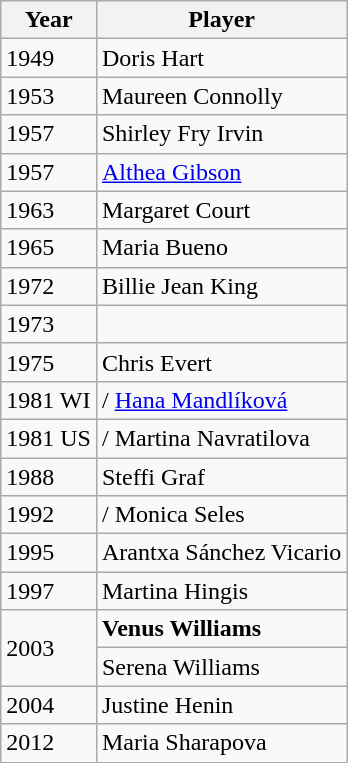<table class="wikitable">
<tr>
<th>Year</th>
<th>Player</th>
</tr>
<tr>
<td>1949</td>
<td> Doris Hart</td>
</tr>
<tr>
<td>1953</td>
<td> Maureen Connolly</td>
</tr>
<tr>
<td>1957</td>
<td> Shirley Fry Irvin</td>
</tr>
<tr>
<td>1957</td>
<td> <a href='#'>Althea Gibson</a></td>
</tr>
<tr>
<td>1963</td>
<td> Margaret Court</td>
</tr>
<tr>
<td>1965</td>
<td> Maria Bueno</td>
</tr>
<tr>
<td>1972</td>
<td> Billie Jean King</td>
</tr>
<tr>
<td>1973</td>
<td></td>
</tr>
<tr>
<td>1975</td>
<td> Chris Evert</td>
</tr>
<tr>
<td>1981 WI</td>
<td>/ <a href='#'>Hana Mandlíková</a></td>
</tr>
<tr>
<td>1981 US</td>
<td>/ Martina Navratilova</td>
</tr>
<tr>
<td>1988</td>
<td> Steffi Graf</td>
</tr>
<tr>
<td>1992</td>
<td>/ Monica Seles</td>
</tr>
<tr>
<td>1995</td>
<td> Arantxa Sánchez Vicario</td>
</tr>
<tr>
<td>1997</td>
<td> Martina Hingis</td>
</tr>
<tr>
<td rowspan="2">2003</td>
<td> <strong>Venus Williams</strong></td>
</tr>
<tr>
<td> Serena Williams</td>
</tr>
<tr>
<td>2004</td>
<td> Justine Henin</td>
</tr>
<tr>
<td>2012</td>
<td> Maria Sharapova</td>
</tr>
</table>
